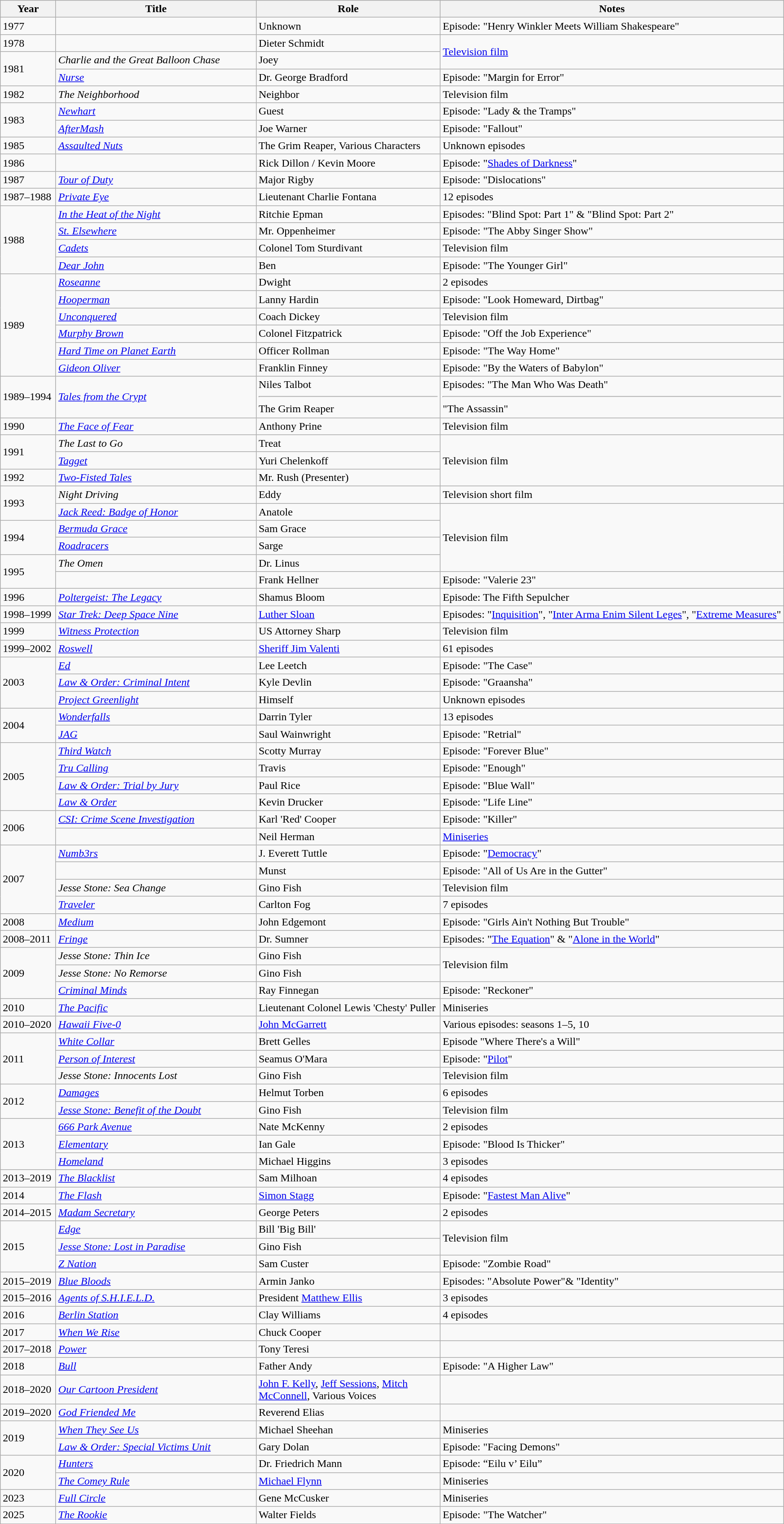<table class="wikitable sortable">
<tr>
<th style="width:75px;">Year</th>
<th style="width:290px;">Title</th>
<th style="width:266px;">Role</th>
<th class="unsortable">Notes</th>
</tr>
<tr>
<td>1977</td>
<td><em></em></td>
<td>Unknown</td>
<td>Episode: "Henry Winkler Meets William Shakespeare"</td>
</tr>
<tr>
<td>1978</td>
<td><em></em></td>
<td>Dieter Schmidt</td>
<td rowspan=2><a href='#'>Television film</a></td>
</tr>
<tr>
<td rowspan="2">1981</td>
<td><em>Charlie and the Great Balloon Chase</em></td>
<td>Joey</td>
</tr>
<tr>
<td><em><a href='#'>Nurse</a></em></td>
<td>Dr. George Bradford</td>
<td>Episode: "Margin for Error"</td>
</tr>
<tr>
<td>1982</td>
<td><em>The Neighborhood</em></td>
<td>Neighbor</td>
<td>Television film</td>
</tr>
<tr>
<td rowspan="2">1983</td>
<td><em><a href='#'>Newhart</a></em></td>
<td>Guest</td>
<td>Episode: "Lady & the Tramps"</td>
</tr>
<tr>
<td><em><a href='#'>AfterMash</a></em></td>
<td>Joe Warner</td>
<td>Episode: "Fallout"</td>
</tr>
<tr>
<td>1985</td>
<td><em><a href='#'>Assaulted Nuts</a></em></td>
<td>The Grim Reaper, Various Characters</td>
<td>Unknown episodes</td>
</tr>
<tr>
<td>1986</td>
<td><em></em></td>
<td>Rick Dillon / Kevin Moore</td>
<td>Episode: "<a href='#'>Shades of Darkness</a>"</td>
</tr>
<tr>
<td>1987</td>
<td><em><a href='#'>Tour of Duty</a></em></td>
<td>Major Rigby</td>
<td>Episode: "Dislocations"</td>
</tr>
<tr>
<td>1987–1988</td>
<td><em><a href='#'>Private Eye</a></em></td>
<td>Lieutenant Charlie Fontana</td>
<td>12 episodes</td>
</tr>
<tr>
<td rowspan="4">1988</td>
<td><em><a href='#'>In the Heat of the Night</a></em></td>
<td>Ritchie Epman</td>
<td>Episodes: "Blind Spot: Part 1" & "Blind Spot: Part 2"</td>
</tr>
<tr>
<td><em><a href='#'>St. Elsewhere</a></em></td>
<td>Mr. Oppenheimer</td>
<td>Episode: "The Abby Singer Show"</td>
</tr>
<tr>
<td><em><a href='#'>Cadets</a></em></td>
<td>Colonel Tom Sturdivant</td>
<td>Television film</td>
</tr>
<tr>
<td><em><a href='#'>Dear John</a></em></td>
<td>Ben</td>
<td>Episode: "The Younger Girl"</td>
</tr>
<tr>
<td rowspan="6">1989</td>
<td><em><a href='#'>Roseanne</a></em></td>
<td>Dwight</td>
<td>2 episodes</td>
</tr>
<tr>
<td><em><a href='#'>Hooperman</a></em></td>
<td>Lanny Hardin</td>
<td>Episode: "Look Homeward, Dirtbag"</td>
</tr>
<tr>
<td><em><a href='#'>Unconquered</a></em></td>
<td>Coach Dickey</td>
<td>Television film</td>
</tr>
<tr>
<td><em><a href='#'>Murphy Brown</a></em></td>
<td>Colonel Fitzpatrick</td>
<td>Episode: "Off the Job Experience"</td>
</tr>
<tr>
<td><em><a href='#'>Hard Time on Planet Earth</a></em></td>
<td>Officer Rollman</td>
<td>Episode: "The Way Home"</td>
</tr>
<tr>
<td><em><a href='#'>Gideon Oliver</a></em></td>
<td>Franklin Finney</td>
<td>Episode: "By the Waters of Babylon"</td>
</tr>
<tr>
<td>1989–1994</td>
<td><em><a href='#'>Tales from the Crypt</a></em></td>
<td>Niles Talbot<hr>The Grim Reaper</td>
<td>Episodes: "The Man Who Was Death"<hr>"The Assassin"</td>
</tr>
<tr>
<td>1990</td>
<td><em><a href='#'>The Face of Fear</a></em></td>
<td>Anthony Prine</td>
<td>Television film</td>
</tr>
<tr>
<td rowspan="2">1991</td>
<td><em>The Last to Go</em></td>
<td>Treat</td>
<td rowspan=3>Television film</td>
</tr>
<tr>
<td><em><a href='#'>Tagget</a></em></td>
<td>Yuri Chelenkoff</td>
</tr>
<tr>
<td>1992</td>
<td><em><a href='#'>Two-Fisted Tales</a></em></td>
<td>Mr. Rush (Presenter)</td>
</tr>
<tr>
<td rowspan="2">1993</td>
<td><em>Night Driving</em></td>
<td>Eddy</td>
<td>Television short film</td>
</tr>
<tr>
<td><em><a href='#'>Jack Reed: Badge of Honor</a></em></td>
<td>Anatole</td>
<td rowspan=4>Television film</td>
</tr>
<tr>
<td rowspan="2">1994</td>
<td><em><a href='#'>Bermuda Grace</a></em></td>
<td>Sam Grace</td>
</tr>
<tr>
<td><em><a href='#'>Roadracers</a></em></td>
<td>Sarge</td>
</tr>
<tr>
<td rowspan="2">1995</td>
<td><em>The Omen</em></td>
<td>Dr. Linus</td>
</tr>
<tr>
<td><em></em></td>
<td>Frank Hellner</td>
<td>Episode: "Valerie 23"</td>
</tr>
<tr>
<td>1996</td>
<td><em><a href='#'>Poltergeist: The Legacy</a></em></td>
<td>Shamus Bloom</td>
<td>Episode: The Fifth Sepulcher</td>
</tr>
<tr>
<td>1998–1999</td>
<td><em><a href='#'>Star Trek: Deep Space Nine</a></em></td>
<td><a href='#'>Luther Sloan</a></td>
<td>Episodes: "<a href='#'>Inquisition</a>", "<a href='#'>Inter Arma Enim Silent Leges</a>", "<a href='#'>Extreme Measures</a>"</td>
</tr>
<tr>
<td>1999</td>
<td><em><a href='#'>Witness Protection</a></em></td>
<td>US Attorney Sharp</td>
<td>Television film</td>
</tr>
<tr>
<td>1999–2002</td>
<td><em><a href='#'>Roswell</a></em></td>
<td><a href='#'>Sheriff Jim Valenti</a></td>
<td>61 episodes</td>
</tr>
<tr>
<td rowspan="3">2003</td>
<td><em><a href='#'>Ed</a></em></td>
<td>Lee Leetch</td>
<td>Episode: "The Case"</td>
</tr>
<tr>
<td><em><a href='#'>Law & Order: Criminal Intent</a></em></td>
<td>Kyle Devlin</td>
<td>Episode: "Graansha"</td>
</tr>
<tr>
<td><em><a href='#'>Project Greenlight</a></em></td>
<td>Himself</td>
<td>Unknown episodes</td>
</tr>
<tr>
<td rowspan="2">2004</td>
<td><em><a href='#'>Wonderfalls</a></em></td>
<td>Darrin Tyler</td>
<td>13 episodes</td>
</tr>
<tr>
<td><em><a href='#'>JAG</a></em></td>
<td>Saul Wainwright</td>
<td>Episode: "Retrial"</td>
</tr>
<tr>
<td rowspan="4">2005</td>
<td><em><a href='#'>Third Watch</a></em></td>
<td>Scotty Murray</td>
<td>Episode: "Forever Blue"</td>
</tr>
<tr>
<td><em><a href='#'>Tru Calling</a></em></td>
<td>Travis</td>
<td>Episode: "Enough"</td>
</tr>
<tr>
<td><em><a href='#'>Law & Order: Trial by Jury</a></em></td>
<td>Paul Rice</td>
<td>Episode: "Blue Wall"</td>
</tr>
<tr>
<td><em><a href='#'>Law & Order</a></em></td>
<td>Kevin Drucker</td>
<td>Episode: "Life Line"</td>
</tr>
<tr>
<td rowspan="2">2006</td>
<td><em><a href='#'>CSI: Crime Scene Investigation</a></em></td>
<td>Karl 'Red' Cooper</td>
<td>Episode: "Killer"</td>
</tr>
<tr>
<td><em></em></td>
<td>Neil Herman</td>
<td><a href='#'>Miniseries</a></td>
</tr>
<tr>
<td rowspan="4">2007</td>
<td><em><a href='#'>Numb3rs</a></em></td>
<td>J. Everett Tuttle</td>
<td>Episode: "<a href='#'>Democracy</a>"</td>
</tr>
<tr>
<td><em></em></td>
<td>Munst</td>
<td>Episode: "All of Us Are in the Gutter"</td>
</tr>
<tr>
<td><em>Jesse Stone: Sea Change</em></td>
<td>Gino Fish</td>
<td>Television film</td>
</tr>
<tr>
<td><em><a href='#'>Traveler</a></em></td>
<td>Carlton Fog</td>
<td>7 episodes</td>
</tr>
<tr>
<td>2008</td>
<td><em><a href='#'>Medium</a></em></td>
<td>John Edgemont</td>
<td>Episode: "Girls Ain't Nothing But Trouble"</td>
</tr>
<tr>
<td>2008–2011</td>
<td><em><a href='#'>Fringe</a></em></td>
<td>Dr. Sumner</td>
<td>Episodes: "<a href='#'>The Equation</a>" & "<a href='#'>Alone in the World</a>"</td>
</tr>
<tr>
<td rowspan="3">2009</td>
<td><em>Jesse Stone: Thin Ice</em></td>
<td>Gino Fish</td>
<td rowspan=2>Television film</td>
</tr>
<tr>
<td><em>Jesse Stone: No Remorse</em></td>
<td>Gino Fish</td>
</tr>
<tr>
<td><em><a href='#'>Criminal Minds</a></em></td>
<td>Ray Finnegan</td>
<td>Episode: "Reckoner"</td>
</tr>
<tr>
<td>2010</td>
<td><em><a href='#'>The Pacific</a></em></td>
<td>Lieutenant Colonel Lewis 'Chesty' Puller</td>
<td>Miniseries</td>
</tr>
<tr>
<td>2010–2020</td>
<td><em><a href='#'>Hawaii Five-0</a></em></td>
<td><a href='#'>John McGarrett</a></td>
<td>Various episodes: seasons 1–5, 10</td>
</tr>
<tr>
<td rowspan="3">2011</td>
<td><em><a href='#'>White Collar</a></em></td>
<td>Brett Gelles</td>
<td>Episode "Where There's a Will"</td>
</tr>
<tr>
<td><em><a href='#'>Person of Interest</a></em></td>
<td>Seamus O'Mara</td>
<td>Episode: "<a href='#'>Pilot</a>"</td>
</tr>
<tr>
<td><em>Jesse Stone: Innocents Lost</em></td>
<td>Gino Fish</td>
<td>Television film</td>
</tr>
<tr>
<td rowspan="2">2012</td>
<td><em><a href='#'>Damages</a></em></td>
<td>Helmut Torben</td>
<td>6 episodes</td>
</tr>
<tr>
<td><em><a href='#'>Jesse Stone: Benefit of the Doubt</a></em></td>
<td>Gino Fish</td>
<td>Television film</td>
</tr>
<tr>
<td rowspan="3">2013</td>
<td><em><a href='#'>666 Park Avenue</a></em></td>
<td>Nate McKenny</td>
<td>2 episodes</td>
</tr>
<tr>
<td><em><a href='#'>Elementary</a></em></td>
<td>Ian Gale</td>
<td>Episode: "Blood Is Thicker"</td>
</tr>
<tr>
<td><em><a href='#'>Homeland</a></em></td>
<td>Michael Higgins</td>
<td>3 episodes</td>
</tr>
<tr>
<td>2013–2019</td>
<td><em><a href='#'>The Blacklist</a></em></td>
<td>Sam Milhoan</td>
<td>4 episodes</td>
</tr>
<tr>
<td>2014</td>
<td><em><a href='#'>The Flash</a></em></td>
<td><a href='#'>Simon Stagg</a></td>
<td>Episode: "<a href='#'>Fastest Man Alive</a>"</td>
</tr>
<tr>
<td>2014–2015</td>
<td><em><a href='#'>Madam Secretary</a></em></td>
<td>George Peters</td>
<td>2 episodes</td>
</tr>
<tr>
<td rowspan="3">2015</td>
<td><em><a href='#'>Edge</a></em></td>
<td>Bill 'Big Bill'</td>
<td rowspan=2>Television film</td>
</tr>
<tr>
<td><em><a href='#'>Jesse Stone: Lost in Paradise</a></em></td>
<td>Gino Fish</td>
</tr>
<tr>
<td><em><a href='#'>Z Nation</a></em></td>
<td>Sam Custer</td>
<td>Episode: "Zombie Road"</td>
</tr>
<tr>
<td>2015–2019</td>
<td><em><a href='#'>Blue Bloods</a></em></td>
<td>Armin Janko</td>
<td>Episodes: "Absolute Power"& "Identity"</td>
</tr>
<tr>
<td>2015–2016</td>
<td><em><a href='#'>Agents of S.H.I.E.L.D.</a></em></td>
<td>President <a href='#'>Matthew Ellis</a></td>
<td>3 episodes</td>
</tr>
<tr>
<td>2016</td>
<td><em><a href='#'>Berlin Station</a></em></td>
<td>Clay Williams</td>
<td>4 episodes</td>
</tr>
<tr>
<td>2017</td>
<td><em><a href='#'>When We Rise</a></em></td>
<td>Chuck Cooper</td>
<td></td>
</tr>
<tr>
<td>2017–2018</td>
<td><em><a href='#'>Power</a></em></td>
<td>Tony Teresi</td>
<td></td>
</tr>
<tr>
<td>2018</td>
<td><em><a href='#'>Bull</a></em></td>
<td>Father Andy</td>
<td>Episode: "A Higher Law"</td>
</tr>
<tr>
<td>2018–2020</td>
<td><em><a href='#'>Our Cartoon President</a></em></td>
<td><a href='#'>John F. Kelly</a>, <a href='#'>Jeff Sessions</a>, <a href='#'>Mitch McConnell</a>, Various Voices</td>
<td></td>
</tr>
<tr>
<td>2019–2020</td>
<td><em><a href='#'>God Friended Me</a></em></td>
<td>Reverend Elias</td>
<td></td>
</tr>
<tr>
<td rowspan="2">2019</td>
<td><em><a href='#'>When They See Us</a></em></td>
<td>Michael Sheehan</td>
<td>Miniseries</td>
</tr>
<tr>
<td><em><a href='#'>Law & Order: Special Victims Unit</a></em></td>
<td>Gary Dolan</td>
<td>Episode: "Facing Demons"</td>
</tr>
<tr>
<td rowspan="2">2020</td>
<td><em><a href='#'>Hunters</a></em></td>
<td>Dr. Friedrich Mann</td>
<td>Episode: “Eilu v’ Eilu”</td>
</tr>
<tr>
<td><em><a href='#'>The Comey Rule</a></em></td>
<td><a href='#'>Michael Flynn</a></td>
<td>Miniseries</td>
</tr>
<tr>
<td>2023</td>
<td><em><a href='#'>Full Circle</a></em></td>
<td>Gene McCusker</td>
<td>Miniseries</td>
</tr>
<tr>
<td>2025</td>
<td><em><a href='#'>The Rookie</a></em></td>
<td>Walter Fields</td>
<td>Episode: "The Watcher"</td>
</tr>
</table>
